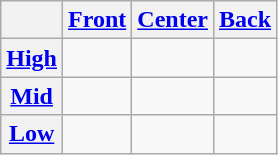<table class="wikitable" style="text-align:center">
<tr>
<th></th>
<th><a href='#'>Front</a></th>
<th><a href='#'>Center</a></th>
<th><a href='#'>Back</a></th>
</tr>
<tr>
<th><a href='#'>High</a></th>
<td>  </td>
<td></td>
<td>  </td>
</tr>
<tr>
<th><a href='#'>Mid</a></th>
<td>  </td>
<td> </td>
<td> </td>
</tr>
<tr>
<th><a href='#'>Low</a></th>
<td></td>
<td></td>
<td>  </td>
</tr>
</table>
